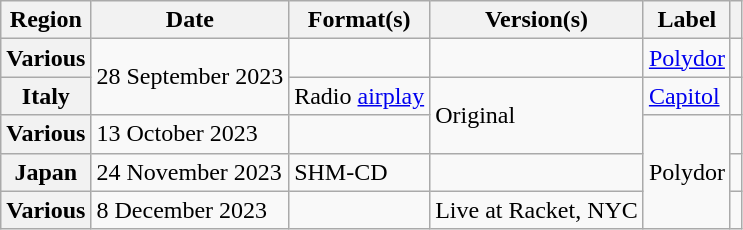<table class="wikitable plainrowheaders">
<tr>
<th scope="col">Region</th>
<th scope="col">Date</th>
<th scope="col">Format(s)</th>
<th scope="col">Version(s)</th>
<th scope="col">Label</th>
<th scope="col"></th>
</tr>
<tr>
<th scope="row">Various</th>
<td rowspan="2">28 September 2023</td>
<td></td>
<td></td>
<td><a href='#'>Polydor</a></td>
<td align="center"></td>
</tr>
<tr>
<th scope="row">Italy</th>
<td>Radio <a href='#'>airplay</a></td>
<td rowspan="2">Original</td>
<td><a href='#'>Capitol</a></td>
<td align="center"></td>
</tr>
<tr>
<th scope="row">Various</th>
<td>13 October 2023</td>
<td></td>
<td rowspan="3">Polydor</td>
<td align="center"><br></td>
</tr>
<tr>
<th scope="row">Japan</th>
<td>24 November 2023</td>
<td>SHM-CD</td>
<td></td>
<td align="center"><br></td>
</tr>
<tr>
<th scope="row">Various</th>
<td>8 December 2023</td>
<td></td>
<td>Live at Racket, NYC</td>
<td align="center"></td>
</tr>
</table>
